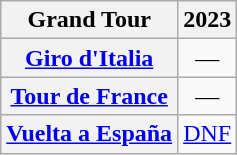<table class="wikitable plainrowheaders">
<tr>
<th>Grand Tour</th>
<th scope="col">2023</th>
</tr>
<tr style="text-align:center;">
<th scope="row"> <a href='#'>Giro d'Italia</a></th>
<td>—</td>
</tr>
<tr style="text-align:center;">
<th scope="row"> <a href='#'>Tour de France</a></th>
<td>—</td>
</tr>
<tr style="text-align:center;">
<th scope="row"> <a href='#'>Vuelta a España</a></th>
<td><a href='#'>DNF</a></td>
</tr>
</table>
